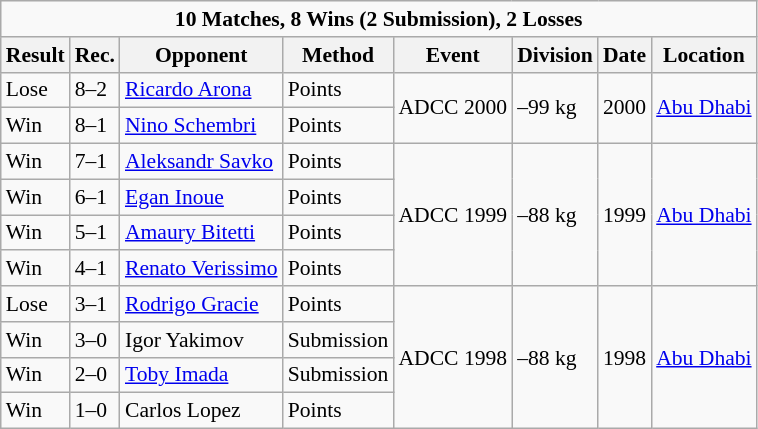<table class="wikitable sortable" style="font-size:90%; text-align:left;">
<tr>
<td colspan=8 style="text-align:center;"><strong>10 Matches, 8 Wins (2 Submission), 2 Losses</strong></td>
</tr>
<tr>
<th>Result</th>
<th>Rec.</th>
<th>Opponent</th>
<th>Method</th>
<th text-center>Event</th>
<th>Division</th>
<th>Date</th>
<th>Location</th>
</tr>
<tr>
<td>Lose</td>
<td>8–2</td>
<td> <a href='#'>Ricardo Arona</a></td>
<td>Points</td>
<td rowspan=2>ADCC 2000</td>
<td rowspan=2>–99 kg</td>
<td rowspan=2>2000</td>
<td rowspan=2> <a href='#'>Abu Dhabi</a></td>
</tr>
<tr>
<td>Win</td>
<td>8–1</td>
<td> <a href='#'>Nino Schembri</a></td>
<td>Points</td>
</tr>
<tr>
<td>Win</td>
<td>7–1</td>
<td> <a href='#'>Aleksandr Savko</a></td>
<td>Points</td>
<td rowspan=4>ADCC 1999</td>
<td rowspan=4>–88 kg</td>
<td rowspan=4>1999</td>
<td rowspan=4> <a href='#'>Abu Dhabi</a></td>
</tr>
<tr>
<td>Win</td>
<td>6–1</td>
<td> <a href='#'>Egan Inoue</a></td>
<td>Points</td>
</tr>
<tr>
<td>Win</td>
<td>5–1</td>
<td> <a href='#'>Amaury Bitetti</a></td>
<td>Points</td>
</tr>
<tr>
<td>Win</td>
<td>4–1</td>
<td> <a href='#'>Renato Verissimo</a></td>
<td>Points</td>
</tr>
<tr>
<td>Lose</td>
<td>3–1</td>
<td> <a href='#'>Rodrigo Gracie</a></td>
<td>Points</td>
<td rowspan=4>ADCC 1998</td>
<td rowspan=4>–88 kg</td>
<td rowspan=4>1998</td>
<td rowspan=4> <a href='#'>Abu Dhabi</a></td>
</tr>
<tr>
<td>Win</td>
<td>3–0</td>
<td> Igor Yakimov</td>
<td>Submission</td>
</tr>
<tr>
<td>Win</td>
<td>2–0</td>
<td> <a href='#'>Toby Imada</a></td>
<td>Submission</td>
</tr>
<tr>
<td>Win</td>
<td>1–0</td>
<td> Carlos Lopez</td>
<td>Points</td>
</tr>
</table>
